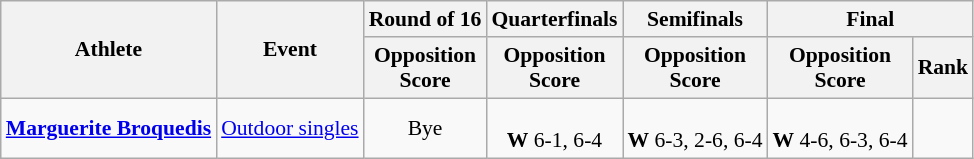<table class=wikitable style="font-size:90%">
<tr>
<th rowspan="2">Athlete</th>
<th rowspan="2">Event</th>
<th>Round of 16</th>
<th>Quarterfinals</th>
<th>Semifinals</th>
<th colspan="2">Final</th>
</tr>
<tr>
<th>Opposition<br>Score</th>
<th>Opposition<br>Score</th>
<th>Opposition<br>Score</th>
<th>Opposition<br>Score</th>
<th>Rank</th>
</tr>
<tr>
<td><strong><a href='#'>Marguerite Broquedis</a></strong></td>
<td><a href='#'>Outdoor singles</a></td>
<td align=center>Bye</td>
<td align=center> <br> <strong>W</strong> 6-1, 6-4</td>
<td align=center> <br> <strong>W</strong> 6-3, 2-6, 6-4</td>
<td align=center> <br> <strong>W</strong> 4-6, 6-3, 6-4</td>
<td align=center></td>
</tr>
</table>
